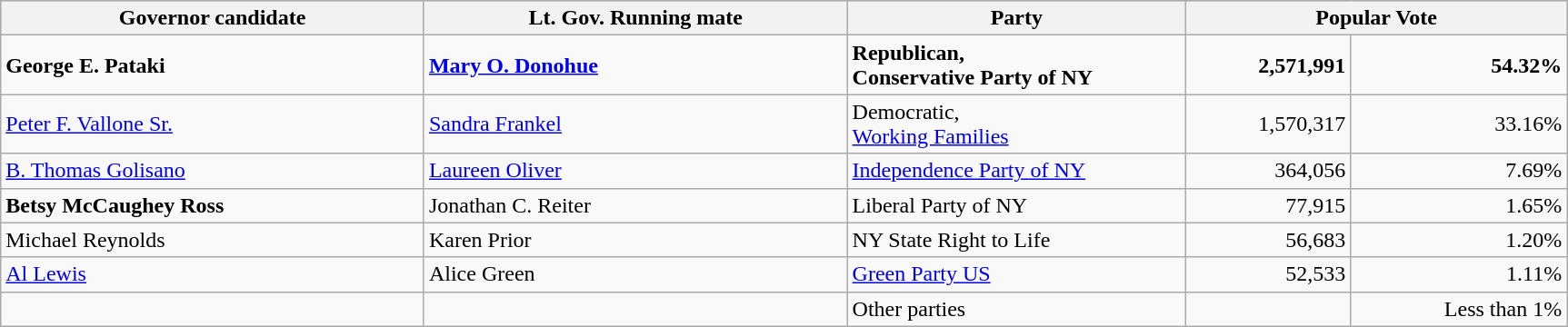<table class=wikitable>
<tr style="background:lightgrey;">
<th style="width:20%;">Governor candidate</th>
<th style="width:20%;">Lt. Gov. Running mate</th>
<th style="width:16%;">Party</th>
<th style="width:18%;" colspan="2">Popular Vote</th>
</tr>
<tr>
<td><strong>George E. Pataki</strong></td>
<td><strong><a href='#'>Mary O. Donohue</a></strong></td>
<td><strong>Republican, <br> Conservative Party of NY</strong></td>
<td style="text-align:right;"><strong>2,571,991</strong></td>
<td style="text-align:right;"><strong>54.32%</strong></td>
</tr>
<tr>
<td><a href='#'>Peter F. Vallone Sr.</a></td>
<td><a href='#'>Sandra Frankel</a></td>
<td>Democratic, <br> <a href='#'>Working Families</a></td>
<td style="text-align:right;">1,570,317</td>
<td style="text-align:right;">33.16%</td>
</tr>
<tr>
<td><a href='#'>B. Thomas Golisano</a></td>
<td><a href='#'>Laureen Oliver</a></td>
<td><a href='#'>Independence Party of NY</a></td>
<td style="text-align:right;">364,056</td>
<td style="text-align:right;">7.69%</td>
</tr>
<tr>
<td><strong>Betsy McCaughey Ross</strong></td>
<td>Jonathan C. Reiter</td>
<td>Liberal Party of NY</td>
<td style="text-align:right;">77,915</td>
<td style="text-align:right;">1.65%</td>
</tr>
<tr>
<td>Michael Reynolds</td>
<td>Karen Prior</td>
<td>NY State Right to Life</td>
<td style="text-align:right;">56,683</td>
<td style="text-align:right;">1.20%</td>
</tr>
<tr>
<td><a href='#'>Al Lewis</a></td>
<td>Alice Green</td>
<td><a href='#'>Green Party US</a></td>
<td style="text-align:right;">52,533</td>
<td style="text-align:right;">1.11%</td>
</tr>
<tr>
<td></td>
<td></td>
<td>Other parties</td>
<td></td>
<td style="text-align:right;">Less than 1%</td>
</tr>
</table>
